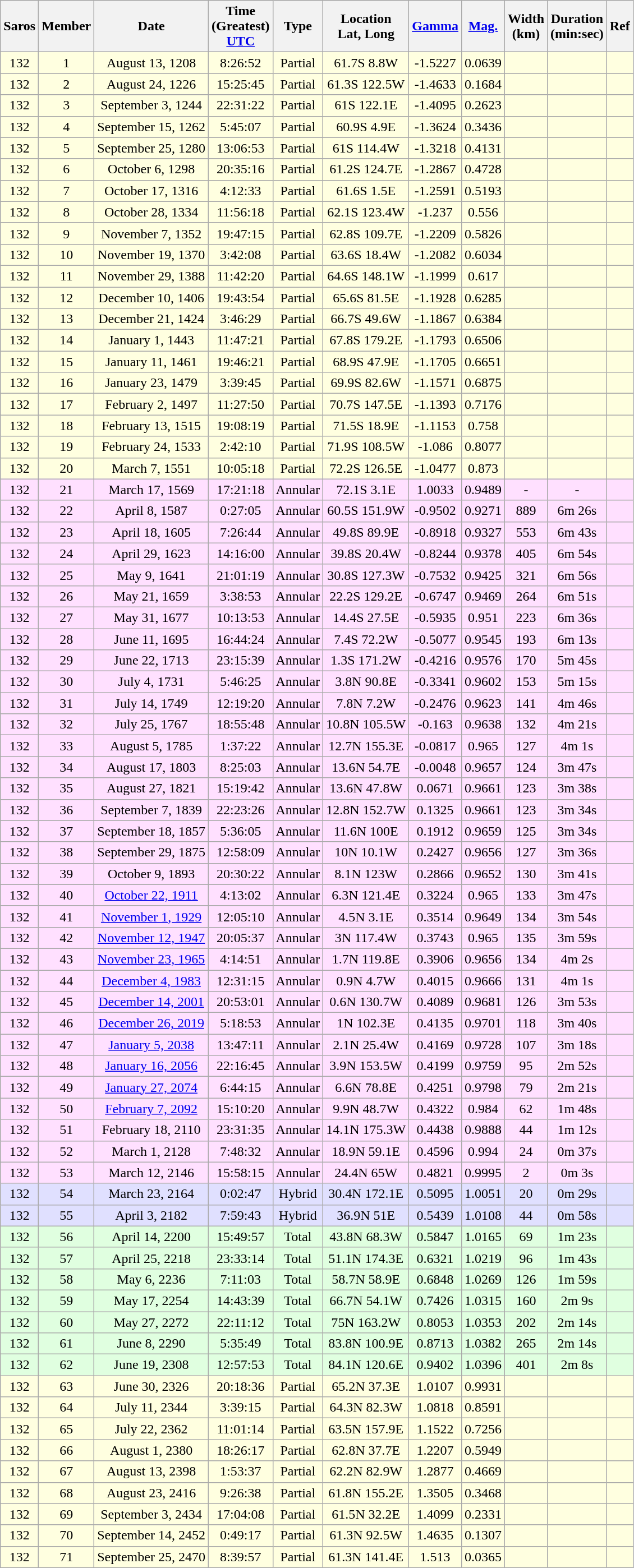<table class="wikitable sortable">
<tr align=center>
<th>Saros</th>
<th>Member</th>
<th>Date</th>
<th>Time<br>(Greatest)<br><a href='#'>UTC</a></th>
<th>Type</th>
<th>Location<br>Lat, Long</th>
<th><a href='#'>Gamma</a></th>
<th><a href='#'>Mag.</a></th>
<th>Width<br>(km)</th>
<th>Duration<br>(min:sec)</th>
<th>Ref</th>
</tr>
<tr align=center bgcolor=#ffffe0>
<td>132</td>
<td>1</td>
<td>August 13, 1208</td>
<td>8:26:52</td>
<td>Partial</td>
<td>61.7S 8.8W</td>
<td>-1.5227</td>
<td>0.0639</td>
<td></td>
<td></td>
<td></td>
</tr>
<tr align=center bgcolor=#ffffe0>
<td>132</td>
<td>2</td>
<td>August 24, 1226</td>
<td>15:25:45</td>
<td>Partial</td>
<td>61.3S 122.5W</td>
<td>-1.4633</td>
<td>0.1684</td>
<td></td>
<td></td>
<td></td>
</tr>
<tr align=center bgcolor=#ffffe0>
<td>132</td>
<td>3</td>
<td>September 3, 1244</td>
<td>22:31:22</td>
<td>Partial</td>
<td>61S 122.1E</td>
<td>-1.4095</td>
<td>0.2623</td>
<td></td>
<td></td>
<td></td>
</tr>
<tr align=center bgcolor=#ffffe0>
<td>132</td>
<td>4</td>
<td>September 15, 1262</td>
<td>5:45:07</td>
<td>Partial</td>
<td>60.9S 4.9E</td>
<td>-1.3624</td>
<td>0.3436</td>
<td></td>
<td></td>
<td></td>
</tr>
<tr align=center bgcolor=#ffffe0>
<td>132</td>
<td>5</td>
<td>September 25, 1280</td>
<td>13:06:53</td>
<td>Partial</td>
<td>61S 114.4W</td>
<td>-1.3218</td>
<td>0.4131</td>
<td></td>
<td></td>
<td></td>
</tr>
<tr align=center bgcolor=#ffffe0>
<td>132</td>
<td>6</td>
<td>October 6, 1298</td>
<td>20:35:16</td>
<td>Partial</td>
<td>61.2S 124.7E</td>
<td>-1.2867</td>
<td>0.4728</td>
<td></td>
<td></td>
<td></td>
</tr>
<tr align=center bgcolor=#ffffe0>
<td>132</td>
<td>7</td>
<td>October 17, 1316</td>
<td>4:12:33</td>
<td>Partial</td>
<td>61.6S 1.5E</td>
<td>-1.2591</td>
<td>0.5193</td>
<td></td>
<td></td>
<td></td>
</tr>
<tr align=center bgcolor=#ffffe0>
<td>132</td>
<td>8</td>
<td>October 28, 1334</td>
<td>11:56:18</td>
<td>Partial</td>
<td>62.1S 123.4W</td>
<td>-1.237</td>
<td>0.556</td>
<td></td>
<td></td>
<td></td>
</tr>
<tr align=center bgcolor=#ffffe0>
<td>132</td>
<td>9</td>
<td>November 7, 1352</td>
<td>19:47:15</td>
<td>Partial</td>
<td>62.8S 109.7E</td>
<td>-1.2209</td>
<td>0.5826</td>
<td></td>
<td></td>
<td></td>
</tr>
<tr align=center bgcolor=#ffffe0>
<td>132</td>
<td>10</td>
<td>November 19, 1370</td>
<td>3:42:08</td>
<td>Partial</td>
<td>63.6S 18.4W</td>
<td>-1.2082</td>
<td>0.6034</td>
<td></td>
<td></td>
<td></td>
</tr>
<tr align=center bgcolor=#ffffe0>
<td>132</td>
<td>11</td>
<td>November 29, 1388</td>
<td>11:42:20</td>
<td>Partial</td>
<td>64.6S 148.1W</td>
<td>-1.1999</td>
<td>0.617</td>
<td></td>
<td></td>
<td></td>
</tr>
<tr align=center bgcolor=#ffffe0>
<td>132</td>
<td>12</td>
<td>December 10, 1406</td>
<td>19:43:54</td>
<td>Partial</td>
<td>65.6S 81.5E</td>
<td>-1.1928</td>
<td>0.6285</td>
<td></td>
<td></td>
<td></td>
</tr>
<tr align=center bgcolor=#ffffe0>
<td>132</td>
<td>13</td>
<td>December 21, 1424</td>
<td>3:46:29</td>
<td>Partial</td>
<td>66.7S 49.6W</td>
<td>-1.1867</td>
<td>0.6384</td>
<td></td>
<td></td>
<td></td>
</tr>
<tr align=center bgcolor=#ffffe0>
<td>132</td>
<td>14</td>
<td>January 1, 1443</td>
<td>11:47:21</td>
<td>Partial</td>
<td>67.8S 179.2E</td>
<td>-1.1793</td>
<td>0.6506</td>
<td></td>
<td></td>
<td></td>
</tr>
<tr align=center bgcolor=#ffffe0>
<td>132</td>
<td>15</td>
<td>January 11, 1461</td>
<td>19:46:21</td>
<td>Partial</td>
<td>68.9S 47.9E</td>
<td>-1.1705</td>
<td>0.6651</td>
<td></td>
<td></td>
<td></td>
</tr>
<tr align=center bgcolor=#ffffe0>
<td>132</td>
<td>16</td>
<td>January 23, 1479</td>
<td>3:39:45</td>
<td>Partial</td>
<td>69.9S 82.6W</td>
<td>-1.1571</td>
<td>0.6875</td>
<td></td>
<td></td>
<td></td>
</tr>
<tr align=center bgcolor=#ffffe0>
<td>132</td>
<td>17</td>
<td>February 2, 1497</td>
<td>11:27:50</td>
<td>Partial</td>
<td>70.7S 147.5E</td>
<td>-1.1393</td>
<td>0.7176</td>
<td></td>
<td></td>
<td></td>
</tr>
<tr align=center bgcolor=#ffffe0>
<td>132</td>
<td>18</td>
<td>February 13, 1515</td>
<td>19:08:19</td>
<td>Partial</td>
<td>71.5S 18.9E</td>
<td>-1.1153</td>
<td>0.758</td>
<td></td>
<td></td>
<td></td>
</tr>
<tr align=center bgcolor=#ffffe0>
<td>132</td>
<td>19</td>
<td>February 24, 1533</td>
<td>2:42:10</td>
<td>Partial</td>
<td>71.9S 108.5W</td>
<td>-1.086</td>
<td>0.8077</td>
<td></td>
<td></td>
<td></td>
</tr>
<tr align=center bgcolor=#ffffe0>
<td>132</td>
<td>20</td>
<td>March 7, 1551</td>
<td>10:05:18</td>
<td>Partial</td>
<td>72.2S 126.5E</td>
<td>-1.0477</td>
<td>0.873</td>
<td></td>
<td></td>
<td></td>
</tr>
<tr align=center bgcolor=#ffe0ff>
<td>132</td>
<td>21</td>
<td>March 17, 1569</td>
<td>17:21:18</td>
<td>Annular</td>
<td>72.1S 3.1E</td>
<td>1.0033</td>
<td>0.9489</td>
<td>-</td>
<td>-</td>
<td></td>
</tr>
<tr align=center bgcolor=#ffe0ff>
<td>132</td>
<td>22</td>
<td>April 8, 1587</td>
<td>0:27:05</td>
<td>Annular</td>
<td>60.5S 151.9W</td>
<td>-0.9502</td>
<td>0.9271</td>
<td>889</td>
<td>6m 26s</td>
<td></td>
</tr>
<tr align=center bgcolor=#ffe0ff>
<td>132</td>
<td>23</td>
<td>April 18, 1605</td>
<td>7:26:44</td>
<td>Annular</td>
<td>49.8S 89.9E</td>
<td>-0.8918</td>
<td>0.9327</td>
<td>553</td>
<td>6m 43s</td>
<td></td>
</tr>
<tr align=center bgcolor=#ffe0ff>
<td>132</td>
<td>24</td>
<td>April 29, 1623</td>
<td>14:16:00</td>
<td>Annular</td>
<td>39.8S 20.4W</td>
<td>-0.8244</td>
<td>0.9378</td>
<td>405</td>
<td>6m 54s</td>
<td></td>
</tr>
<tr align=center bgcolor=#ffe0ff>
<td>132</td>
<td>25</td>
<td>May 9, 1641</td>
<td>21:01:19</td>
<td>Annular</td>
<td>30.8S 127.3W</td>
<td>-0.7532</td>
<td>0.9425</td>
<td>321</td>
<td>6m 56s</td>
<td></td>
</tr>
<tr align=center bgcolor=#ffe0ff>
<td>132</td>
<td>26</td>
<td>May 21, 1659</td>
<td>3:38:53</td>
<td>Annular</td>
<td>22.2S 129.2E</td>
<td>-0.6747</td>
<td>0.9469</td>
<td>264</td>
<td>6m 51s</td>
<td></td>
</tr>
<tr align=center bgcolor=#ffe0ff>
<td>132</td>
<td>27</td>
<td>May 31, 1677</td>
<td>10:13:53</td>
<td>Annular</td>
<td>14.4S 27.5E</td>
<td>-0.5935</td>
<td>0.951</td>
<td>223</td>
<td>6m 36s</td>
<td></td>
</tr>
<tr align=center bgcolor=#ffe0ff>
<td>132</td>
<td>28</td>
<td>June 11, 1695</td>
<td>16:44:24</td>
<td>Annular</td>
<td>7.4S 72.2W</td>
<td>-0.5077</td>
<td>0.9545</td>
<td>193</td>
<td>6m 13s</td>
<td></td>
</tr>
<tr align=center bgcolor=#ffe0ff>
<td>132</td>
<td>29</td>
<td>June 22, 1713</td>
<td>23:15:39</td>
<td>Annular</td>
<td>1.3S 171.2W</td>
<td>-0.4216</td>
<td>0.9576</td>
<td>170</td>
<td>5m 45s</td>
<td></td>
</tr>
<tr align=center bgcolor=#ffe0ff>
<td>132</td>
<td>30</td>
<td>July 4, 1731</td>
<td>5:46:25</td>
<td>Annular</td>
<td>3.8N 90.8E</td>
<td>-0.3341</td>
<td>0.9602</td>
<td>153</td>
<td>5m 15s</td>
<td></td>
</tr>
<tr align=center bgcolor=#ffe0ff>
<td>132</td>
<td>31</td>
<td>July 14, 1749</td>
<td>12:19:20</td>
<td>Annular</td>
<td>7.8N 7.2W</td>
<td>-0.2476</td>
<td>0.9623</td>
<td>141</td>
<td>4m 46s</td>
<td></td>
</tr>
<tr align=center bgcolor=#ffe0ff>
<td>132</td>
<td>32</td>
<td>July 25, 1767</td>
<td>18:55:48</td>
<td>Annular</td>
<td>10.8N 105.5W</td>
<td>-0.163</td>
<td>0.9638</td>
<td>132</td>
<td>4m 21s</td>
<td></td>
</tr>
<tr align=center bgcolor=#ffe0ff>
<td>132</td>
<td>33</td>
<td>August 5, 1785</td>
<td>1:37:22</td>
<td>Annular</td>
<td>12.7N 155.3E</td>
<td>-0.0817</td>
<td>0.965</td>
<td>127</td>
<td>4m 1s</td>
<td></td>
</tr>
<tr align=center bgcolor=#ffe0ff>
<td>132</td>
<td>34</td>
<td>August 17, 1803</td>
<td>8:25:03</td>
<td>Annular</td>
<td>13.6N 54.7E</td>
<td>-0.0048</td>
<td>0.9657</td>
<td>124</td>
<td>3m 47s</td>
<td></td>
</tr>
<tr align=center bgcolor=#ffe0ff>
<td>132</td>
<td>35</td>
<td>August 27, 1821</td>
<td>15:19:42</td>
<td>Annular</td>
<td>13.6N 47.8W</td>
<td>0.0671</td>
<td>0.9661</td>
<td>123</td>
<td>3m 38s</td>
<td></td>
</tr>
<tr align=center bgcolor=#ffe0ff>
<td>132</td>
<td>36</td>
<td>September 7, 1839</td>
<td>22:23:26</td>
<td>Annular</td>
<td>12.8N 152.7W</td>
<td>0.1325</td>
<td>0.9661</td>
<td>123</td>
<td>3m 34s</td>
<td></td>
</tr>
<tr align=center bgcolor=#ffe0ff>
<td>132</td>
<td>37</td>
<td>September 18, 1857</td>
<td>5:36:05</td>
<td>Annular</td>
<td>11.6N 100E</td>
<td>0.1912</td>
<td>0.9659</td>
<td>125</td>
<td>3m 34s</td>
<td></td>
</tr>
<tr align=center bgcolor=#ffe0ff>
<td>132</td>
<td>38</td>
<td>September 29, 1875</td>
<td>12:58:09</td>
<td>Annular</td>
<td>10N 10.1W</td>
<td>0.2427</td>
<td>0.9656</td>
<td>127</td>
<td>3m 36s</td>
<td></td>
</tr>
<tr align=center bgcolor=#ffe0ff>
<td>132</td>
<td>39</td>
<td>October 9, 1893</td>
<td>20:30:22</td>
<td>Annular</td>
<td>8.1N 123W</td>
<td>0.2866</td>
<td>0.9652</td>
<td>130</td>
<td>3m 41s</td>
<td></td>
</tr>
<tr align=center bgcolor=#ffe0ff>
<td>132</td>
<td>40</td>
<td><a href='#'>October 22, 1911</a></td>
<td>4:13:02</td>
<td>Annular</td>
<td>6.3N 121.4E</td>
<td>0.3224</td>
<td>0.965</td>
<td>133</td>
<td>3m 47s</td>
<td></td>
</tr>
<tr align=center bgcolor=#ffe0ff>
<td>132</td>
<td>41</td>
<td><a href='#'>November 1, 1929</a></td>
<td>12:05:10</td>
<td>Annular</td>
<td>4.5N 3.1E</td>
<td>0.3514</td>
<td>0.9649</td>
<td>134</td>
<td>3m 54s</td>
<td></td>
</tr>
<tr align=center bgcolor=#ffe0ff>
<td>132</td>
<td>42</td>
<td><a href='#'>November 12, 1947</a></td>
<td>20:05:37</td>
<td>Annular</td>
<td>3N 117.4W</td>
<td>0.3743</td>
<td>0.965</td>
<td>135</td>
<td>3m 59s</td>
<td></td>
</tr>
<tr align=center bgcolor=#ffe0ff>
<td>132</td>
<td>43</td>
<td><a href='#'>November 23, 1965</a></td>
<td>4:14:51</td>
<td>Annular</td>
<td>1.7N 119.8E</td>
<td>0.3906</td>
<td>0.9656</td>
<td>134</td>
<td>4m 2s</td>
<td></td>
</tr>
<tr align=center bgcolor=#ffe0ff>
<td>132</td>
<td>44</td>
<td><a href='#'>December 4, 1983</a></td>
<td>12:31:15</td>
<td>Annular</td>
<td>0.9N 4.7W</td>
<td>0.4015</td>
<td>0.9666</td>
<td>131</td>
<td>4m 1s</td>
<td></td>
</tr>
<tr align=center bgcolor=#ffe0ff>
<td>132</td>
<td>45</td>
<td><a href='#'>December 14, 2001</a></td>
<td>20:53:01</td>
<td>Annular</td>
<td>0.6N 130.7W</td>
<td>0.4089</td>
<td>0.9681</td>
<td>126</td>
<td>3m 53s</td>
<td></td>
</tr>
<tr align=center bgcolor=#ffe0ff>
<td>132</td>
<td>46</td>
<td><a href='#'>December 26, 2019</a></td>
<td>5:18:53</td>
<td>Annular</td>
<td>1N 102.3E</td>
<td>0.4135</td>
<td>0.9701</td>
<td>118</td>
<td>3m 40s</td>
<td></td>
</tr>
<tr align=center bgcolor=#ffe0ff>
<td>132</td>
<td>47</td>
<td><a href='#'>January 5, 2038</a></td>
<td>13:47:11</td>
<td>Annular</td>
<td>2.1N 25.4W</td>
<td>0.4169</td>
<td>0.9728</td>
<td>107</td>
<td>3m 18s</td>
<td></td>
</tr>
<tr align=center bgcolor=#ffe0ff>
<td>132</td>
<td>48</td>
<td><a href='#'>January 16, 2056</a></td>
<td>22:16:45</td>
<td>Annular</td>
<td>3.9N 153.5W</td>
<td>0.4199</td>
<td>0.9759</td>
<td>95</td>
<td>2m 52s</td>
<td></td>
</tr>
<tr align=center bgcolor=#ffe0ff>
<td>132</td>
<td>49</td>
<td><a href='#'>January 27, 2074</a></td>
<td>6:44:15</td>
<td>Annular</td>
<td>6.6N 78.8E</td>
<td>0.4251</td>
<td>0.9798</td>
<td>79</td>
<td>2m 21s</td>
<td></td>
</tr>
<tr align=center bgcolor=#ffe0ff>
<td>132</td>
<td>50</td>
<td><a href='#'>February 7, 2092</a></td>
<td>15:10:20</td>
<td>Annular</td>
<td>9.9N 48.7W</td>
<td>0.4322</td>
<td>0.984</td>
<td>62</td>
<td>1m 48s</td>
<td></td>
</tr>
<tr align=center bgcolor=#ffe0ff>
<td>132</td>
<td>51</td>
<td>February 18, 2110</td>
<td>23:31:35</td>
<td>Annular</td>
<td>14.1N 175.3W</td>
<td>0.4438</td>
<td>0.9888</td>
<td>44</td>
<td>1m 12s</td>
<td></td>
</tr>
<tr align=center bgcolor=#ffe0ff>
<td>132</td>
<td>52</td>
<td>March 1, 2128</td>
<td>7:48:32</td>
<td>Annular</td>
<td>18.9N 59.1E</td>
<td>0.4596</td>
<td>0.994</td>
<td>24</td>
<td>0m 37s</td>
<td></td>
</tr>
<tr align=center bgcolor=#ffe0ff>
<td>132</td>
<td>53</td>
<td>March 12, 2146</td>
<td>15:58:15</td>
<td>Annular</td>
<td>24.4N 65W</td>
<td>0.4821</td>
<td>0.9995</td>
<td>2</td>
<td>0m 3s</td>
<td></td>
</tr>
<tr align=center bgcolor=#e0e0ff>
<td>132</td>
<td>54</td>
<td>March 23, 2164</td>
<td>0:02:47</td>
<td>Hybrid</td>
<td>30.4N 172.1E</td>
<td>0.5095</td>
<td>1.0051</td>
<td>20</td>
<td>0m 29s</td>
<td></td>
</tr>
<tr align=center bgcolor=#e0e0ff>
<td>132</td>
<td>55</td>
<td>April 3, 2182</td>
<td>7:59:43</td>
<td>Hybrid</td>
<td>36.9N 51E</td>
<td>0.5439</td>
<td>1.0108</td>
<td>44</td>
<td>0m 58s</td>
<td></td>
</tr>
<tr align=center bgcolor=#e0ffe0>
<td>132</td>
<td>56</td>
<td>April 14, 2200</td>
<td>15:49:57</td>
<td>Total</td>
<td>43.8N 68.3W</td>
<td>0.5847</td>
<td>1.0165</td>
<td>69</td>
<td>1m 23s</td>
<td></td>
</tr>
<tr align=center bgcolor=#e0ffe0>
<td>132</td>
<td>57</td>
<td>April 25, 2218</td>
<td>23:33:14</td>
<td>Total</td>
<td>51.1N 174.3E</td>
<td>0.6321</td>
<td>1.0219</td>
<td>96</td>
<td>1m 43s</td>
<td></td>
</tr>
<tr align=center bgcolor=#e0ffe0>
<td>132</td>
<td>58</td>
<td>May 6, 2236</td>
<td>7:11:03</td>
<td>Total</td>
<td>58.7N 58.9E</td>
<td>0.6848</td>
<td>1.0269</td>
<td>126</td>
<td>1m 59s</td>
<td></td>
</tr>
<tr align=center bgcolor=#e0ffe0>
<td>132</td>
<td>59</td>
<td>May 17, 2254</td>
<td>14:43:39</td>
<td>Total</td>
<td>66.7N 54.1W</td>
<td>0.7426</td>
<td>1.0315</td>
<td>160</td>
<td>2m 9s</td>
<td></td>
</tr>
<tr align=center bgcolor=#e0ffe0>
<td>132</td>
<td>60</td>
<td>May 27, 2272</td>
<td>22:11:12</td>
<td>Total</td>
<td>75N 163.2W</td>
<td>0.8053</td>
<td>1.0353</td>
<td>202</td>
<td>2m 14s</td>
<td></td>
</tr>
<tr align=center bgcolor=#e0ffe0>
<td>132</td>
<td>61</td>
<td>June 8, 2290</td>
<td>5:35:49</td>
<td>Total</td>
<td>83.8N 100.9E</td>
<td>0.8713</td>
<td>1.0382</td>
<td>265</td>
<td>2m 14s</td>
<td></td>
</tr>
<tr align=center bgcolor=#e0ffe0>
<td>132</td>
<td>62</td>
<td>June 19, 2308</td>
<td>12:57:53</td>
<td>Total</td>
<td>84.1N 120.6E</td>
<td>0.9402</td>
<td>1.0396</td>
<td>401</td>
<td>2m 8s</td>
<td></td>
</tr>
<tr align=center bgcolor=#ffffe0>
<td>132</td>
<td>63</td>
<td>June 30, 2326</td>
<td>20:18:36</td>
<td>Partial</td>
<td>65.2N 37.3E</td>
<td>1.0107</td>
<td>0.9931</td>
<td></td>
<td></td>
<td></td>
</tr>
<tr align=center bgcolor=#ffffe0>
<td>132</td>
<td>64</td>
<td>July 11, 2344</td>
<td>3:39:15</td>
<td>Partial</td>
<td>64.3N 82.3W</td>
<td>1.0818</td>
<td>0.8591</td>
<td></td>
<td></td>
<td></td>
</tr>
<tr align=center bgcolor=#ffffe0>
<td>132</td>
<td>65</td>
<td>July 22, 2362</td>
<td>11:01:14</td>
<td>Partial</td>
<td>63.5N 157.9E</td>
<td>1.1522</td>
<td>0.7256</td>
<td></td>
<td></td>
<td></td>
</tr>
<tr align=center bgcolor=#ffffe0>
<td>132</td>
<td>66</td>
<td>August 1, 2380</td>
<td>18:26:17</td>
<td>Partial</td>
<td>62.8N 37.7E</td>
<td>1.2207</td>
<td>0.5949</td>
<td></td>
<td></td>
<td></td>
</tr>
<tr align=center bgcolor=#ffffe0>
<td>132</td>
<td>67</td>
<td>August 13, 2398</td>
<td>1:53:37</td>
<td>Partial</td>
<td>62.2N 82.9W</td>
<td>1.2877</td>
<td>0.4669</td>
<td></td>
<td></td>
<td></td>
</tr>
<tr align=center bgcolor=#ffffe0>
<td>132</td>
<td>68</td>
<td>August 23, 2416</td>
<td>9:26:38</td>
<td>Partial</td>
<td>61.8N 155.2E</td>
<td>1.3505</td>
<td>0.3468</td>
<td></td>
<td></td>
<td></td>
</tr>
<tr align=center bgcolor=#ffffe0>
<td>132</td>
<td>69</td>
<td>September 3, 2434</td>
<td>17:04:08</td>
<td>Partial</td>
<td>61.5N 32.2E</td>
<td>1.4099</td>
<td>0.2331</td>
<td></td>
<td></td>
<td></td>
</tr>
<tr align=center bgcolor=#ffffe0>
<td>132</td>
<td>70</td>
<td>September 14, 2452</td>
<td>0:49:17</td>
<td>Partial</td>
<td>61.3N 92.5W</td>
<td>1.4635</td>
<td>0.1307</td>
<td></td>
<td></td>
<td></td>
</tr>
<tr align=center bgcolor=#ffffe0>
<td>132</td>
<td>71</td>
<td>September 25, 2470</td>
<td>8:39:57</td>
<td>Partial</td>
<td>61.3N 141.4E</td>
<td>1.513</td>
<td>0.0365</td>
<td></td>
<td></td>
<td></td>
</tr>
</table>
